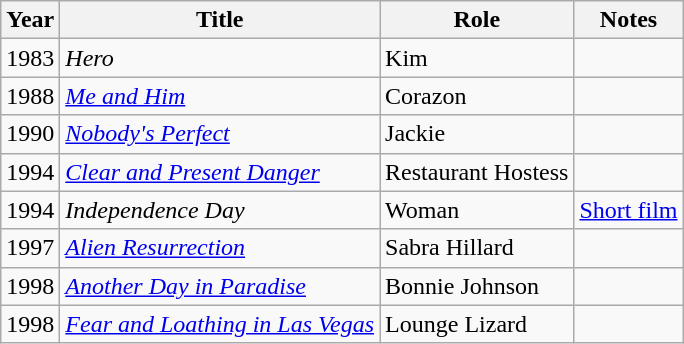<table class="wikitable">
<tr>
<th>Year</th>
<th>Title</th>
<th>Role</th>
<th>Notes</th>
</tr>
<tr>
<td>1983</td>
<td><em>Hero</em></td>
<td>Kim</td>
<td></td>
</tr>
<tr>
<td>1988</td>
<td><em><a href='#'>Me and Him</a></em></td>
<td>Corazon</td>
<td></td>
</tr>
<tr>
<td>1990</td>
<td><em><a href='#'>Nobody's Perfect</a></em></td>
<td>Jackie</td>
<td></td>
</tr>
<tr>
<td>1994</td>
<td><em><a href='#'>Clear and Present Danger</a></em></td>
<td>Restaurant Hostess</td>
<td></td>
</tr>
<tr>
<td>1994</td>
<td><em>Independence Day</em></td>
<td>Woman</td>
<td><a href='#'>Short film</a></td>
</tr>
<tr>
<td>1997</td>
<td><em><a href='#'>Alien Resurrection</a></em></td>
<td>Sabra Hillard</td>
<td></td>
</tr>
<tr>
<td>1998</td>
<td><em><a href='#'>Another Day in Paradise</a></em></td>
<td>Bonnie Johnson</td>
<td></td>
</tr>
<tr>
<td>1998</td>
<td><em><a href='#'>Fear and Loathing in Las Vegas</a></em></td>
<td>Lounge Lizard</td>
<td></td>
</tr>
</table>
